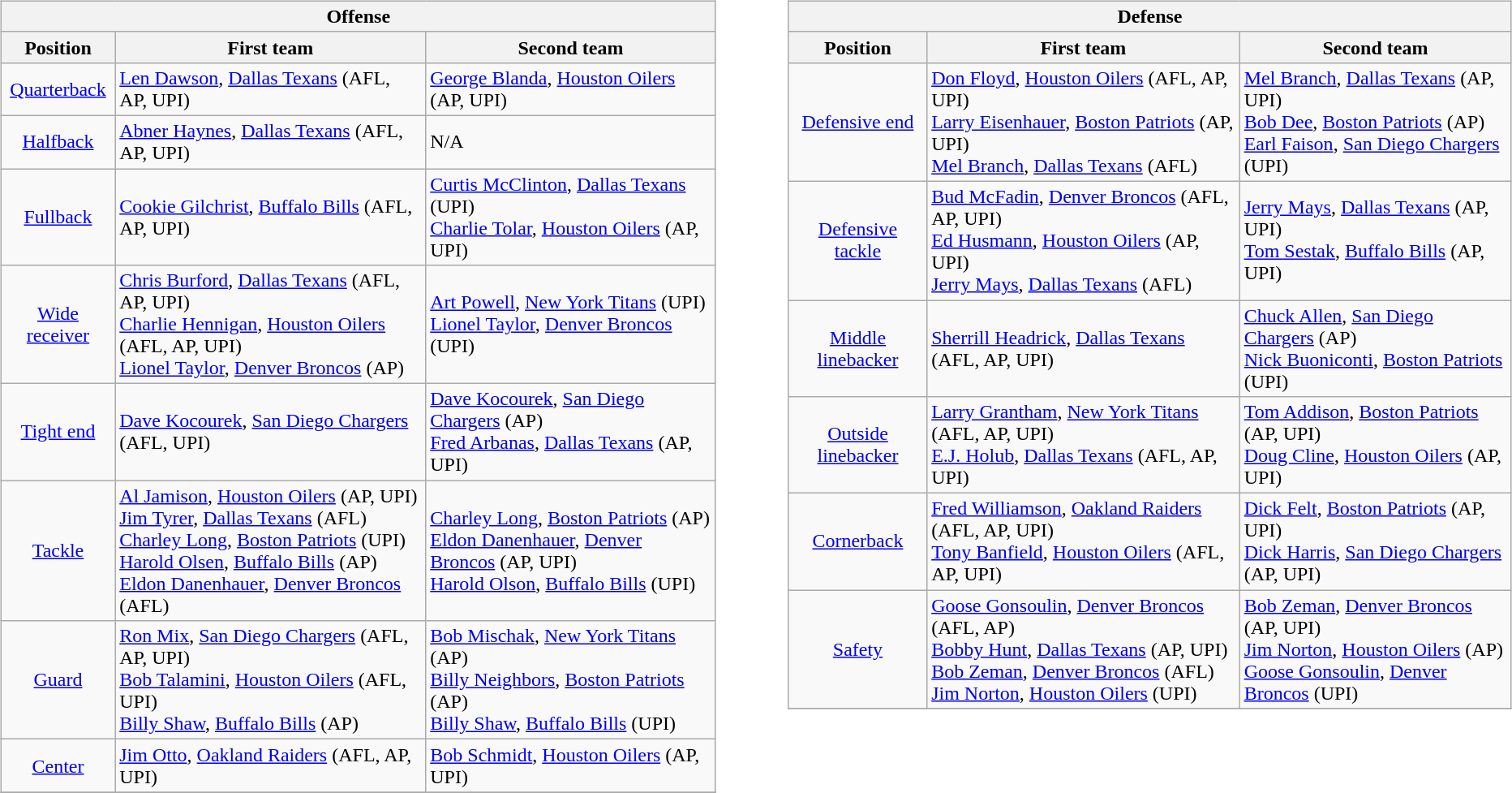<table border=0>
<tr valign="top">
<td><br><table class="wikitable">
<tr>
<th colspan=3>Offense</th>
</tr>
<tr>
<th>Position</th>
<th>First team</th>
<th>Second team</th>
</tr>
<tr>
<td align=center><a href='#'>Quarterback</a></td>
<td><a href='#'>Len Dawson</a>, <a href='#'>Dallas Texans</a> (AFL, AP, UPI)</td>
<td><a href='#'>George Blanda</a>, <a href='#'>Houston Oilers</a> (AP, UPI)</td>
</tr>
<tr>
<td align=center><a href='#'>Halfback</a></td>
<td><a href='#'>Abner Haynes</a>, <a href='#'>Dallas Texans</a> (AFL, AP, UPI)</td>
<td>N/A</td>
</tr>
<tr>
<td align=center><a href='#'>Fullback</a></td>
<td><a href='#'>Cookie Gilchrist</a>, <a href='#'>Buffalo Bills</a> (AFL, AP, UPI)</td>
<td><a href='#'>Curtis McClinton</a>, <a href='#'>Dallas Texans</a> (UPI)<br><a href='#'>Charlie Tolar</a>, <a href='#'>Houston Oilers</a> (AP, UPI)</td>
</tr>
<tr>
<td align=center><a href='#'>Wide receiver</a></td>
<td><a href='#'>Chris Burford</a>, <a href='#'>Dallas Texans</a> (AFL, AP, UPI)<br><a href='#'>Charlie Hennigan</a>, <a href='#'>Houston Oilers</a> (AFL, AP, UPI)<br><a href='#'>Lionel Taylor</a>, <a href='#'>Denver Broncos</a> (AP)</td>
<td><a href='#'>Art Powell</a>, <a href='#'>New York Titans</a> (UPI)<br><a href='#'>Lionel Taylor</a>, <a href='#'>Denver Broncos</a> (UPI)</td>
</tr>
<tr>
<td align=center><a href='#'>Tight end</a></td>
<td><a href='#'>Dave Kocourek</a>, <a href='#'>San Diego Chargers</a> (AFL, UPI)</td>
<td><a href='#'>Dave Kocourek</a>, <a href='#'>San Diego Chargers</a> (AP)<br><a href='#'>Fred Arbanas</a>, <a href='#'>Dallas Texans</a> (AP, UPI)</td>
</tr>
<tr>
<td align=center><a href='#'>Tackle</a></td>
<td><a href='#'>Al Jamison</a>, <a href='#'>Houston Oilers</a> (AP, UPI)<br><a href='#'>Jim Tyrer</a>, <a href='#'>Dallas Texans</a> (AFL)<br><a href='#'>Charley Long</a>, <a href='#'>Boston Patriots</a> (UPI)<br><a href='#'>Harold Olsen</a>, <a href='#'>Buffalo Bills</a> (AP)<br><a href='#'>Eldon Danenhauer</a>, <a href='#'>Denver Broncos</a> (AFL)</td>
<td><a href='#'>Charley Long</a>, <a href='#'>Boston Patriots</a> (AP)<br><a href='#'>Eldon Danenhauer</a>, <a href='#'>Denver Broncos</a> (AP, UPI)<br><a href='#'>Harold Olson</a>, <a href='#'>Buffalo Bills</a> (UPI)</td>
</tr>
<tr>
<td align=center><a href='#'>Guard</a></td>
<td><a href='#'>Ron Mix</a>, <a href='#'>San Diego Chargers</a> (AFL, AP, UPI)<br><a href='#'>Bob Talamini</a>, <a href='#'>Houston Oilers</a> (AFL, UPI)<br><a href='#'>Billy Shaw</a>, <a href='#'>Buffalo Bills</a> (AP)</td>
<td><a href='#'>Bob Mischak</a>, <a href='#'>New York Titans</a> (AP)<br><a href='#'>Billy Neighbors</a>, <a href='#'>Boston Patriots</a> (AP)<br><a href='#'>Billy Shaw</a>, <a href='#'>Buffalo Bills</a> (UPI)</td>
</tr>
<tr>
<td align=center><a href='#'>Center</a></td>
<td><a href='#'>Jim Otto</a>, <a href='#'>Oakland Raiders</a> (AFL, AP, UPI)</td>
<td><a href='#'>Bob Schmidt</a>, <a href='#'>Houston Oilers</a> (AP, UPI)</td>
</tr>
<tr>
</tr>
</table>
</td>
<td style="padding-left:40px;"><br><table class="wikitable">
<tr>
<th colspan=3>Defense</th>
</tr>
<tr>
<th>Position</th>
<th>First team</th>
<th>Second team</th>
</tr>
<tr>
<td align=center><a href='#'>Defensive end</a></td>
<td><a href='#'>Don Floyd</a>, <a href='#'>Houston Oilers</a> (AFL, AP, UPI)<br><a href='#'>Larry Eisenhauer</a>, <a href='#'>Boston Patriots</a> (AP, UPI)<br><a href='#'>Mel Branch</a>, <a href='#'>Dallas Texans</a> (AFL)</td>
<td><a href='#'>Mel Branch</a>, <a href='#'>Dallas Texans</a> (AP, UPI)<br><a href='#'>Bob Dee</a>, <a href='#'>Boston Patriots</a> (AP)<br><a href='#'>Earl Faison</a>, <a href='#'>San Diego Chargers</a> (UPI)</td>
</tr>
<tr>
<td align=center><a href='#'>Defensive tackle</a></td>
<td><a href='#'>Bud McFadin</a>, <a href='#'>Denver Broncos</a> (AFL, AP, UPI)<br><a href='#'>Ed Husmann</a>, <a href='#'>Houston Oilers</a> (AP, UPI)<br><a href='#'>Jerry Mays</a>, <a href='#'>Dallas Texans</a> (AFL)</td>
<td><a href='#'>Jerry Mays</a>, <a href='#'>Dallas Texans</a> (AP, UPI)<br><a href='#'>Tom Sestak</a>, <a href='#'>Buffalo Bills</a> (AP, UPI)</td>
</tr>
<tr>
<td align=center><a href='#'>Middle linebacker</a></td>
<td><a href='#'>Sherrill Headrick</a>, <a href='#'>Dallas Texans</a> (AFL, AP, UPI)</td>
<td><a href='#'>Chuck Allen</a>, <a href='#'>San Diego Chargers</a> (AP)<br><a href='#'>Nick Buoniconti</a>, <a href='#'>Boston Patriots</a> (UPI)</td>
</tr>
<tr>
<td align=center><a href='#'>Outside linebacker</a></td>
<td><a href='#'>Larry Grantham</a>, <a href='#'>New York Titans</a> (AFL, AP, UPI)<br><a href='#'>E.J. Holub</a>, <a href='#'>Dallas Texans</a> (AFL, AP, UPI)</td>
<td><a href='#'>Tom Addison</a>, <a href='#'>Boston Patriots</a> (AP, UPI)<br><a href='#'>Doug Cline</a>, <a href='#'>Houston Oilers</a> (AP, UPI)</td>
</tr>
<tr>
<td align=center><a href='#'>Cornerback</a></td>
<td><a href='#'>Fred Williamson</a>, <a href='#'>Oakland Raiders</a> (AFL, AP, UPI)<br><a href='#'>Tony Banfield</a>, <a href='#'>Houston Oilers</a> (AFL, AP, UPI)</td>
<td><a href='#'>Dick Felt</a>, <a href='#'>Boston Patriots</a> (AP, UPI)<br><a href='#'>Dick Harris</a>, <a href='#'>San Diego Chargers</a> (AP, UPI)</td>
</tr>
<tr>
<td align=center><a href='#'>Safety</a></td>
<td><a href='#'>Goose Gonsoulin</a>, <a href='#'>Denver Broncos</a> (AFL, AP)<br><a href='#'>Bobby Hunt</a>, <a href='#'>Dallas Texans</a> (AP, UPI)<br><a href='#'>Bob Zeman</a>, <a href='#'>Denver Broncos</a> (AFL)<br><a href='#'>Jim Norton</a>, <a href='#'>Houston Oilers</a> (UPI)</td>
<td><a href='#'>Bob Zeman</a>, <a href='#'>Denver Broncos</a> (AP, UPI)<br><a href='#'>Jim Norton</a>, <a href='#'>Houston Oilers</a> (AP)<br><a href='#'>Goose Gonsoulin</a>, <a href='#'>Denver Broncos</a> (UPI)</td>
</tr>
<tr>
</tr>
</table>
</td>
</tr>
</table>
